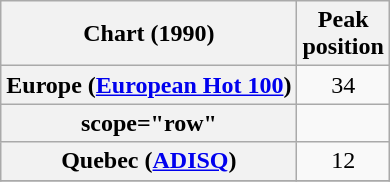<table class="wikitable sortable plainrowheaders">
<tr>
<th>Chart (1990)</th>
<th>Peak<br>position</th>
</tr>
<tr>
<th scope="row">Europe (<a href='#'>European Hot 100</a>)</th>
<td align="center">34</td>
</tr>
<tr>
<th>scope="row"</th>
</tr>
<tr>
<th scope="row">Quebec (<a href='#'>ADISQ</a>)</th>
<td align="center">12</td>
</tr>
<tr>
</tr>
</table>
